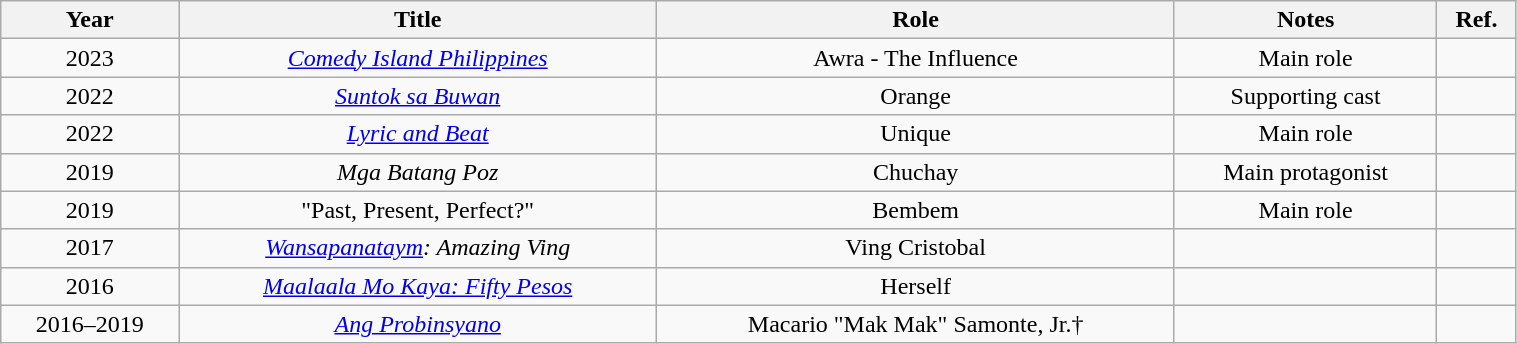<table class="wikitable" style="text-align:center" width=80%>
<tr>
<th>Year</th>
<th>Title</th>
<th>Role</th>
<th>Notes</th>
<th>Ref.</th>
</tr>
<tr>
<td>2023</td>
<td><em><a href='#'>Comedy Island Philippines</a></em></td>
<td>Awra - The Influence</td>
<td>Main role</td>
<td></td>
</tr>
<tr>
<td>2022</td>
<td><em><a href='#'>Suntok sa Buwan</a></em></td>
<td>Orange</td>
<td>Supporting cast</td>
<td></td>
</tr>
<tr>
<td>2022</td>
<td><em><a href='#'>Lyric and Beat</a></em></td>
<td>Unique</td>
<td>Main role</td>
<td></td>
</tr>
<tr>
<td>2019</td>
<td><em>Mga Batang Poz</em></td>
<td>Chuchay</td>
<td>Main protagonist</td>
<td></td>
</tr>
<tr>
<td>2019</td>
<td>"Past, Present, Perfect?"</td>
<td>Bembem</td>
<td>Main role</td>
<td></td>
</tr>
<tr>
<td>2017</td>
<td><em><a href='#'>Wansapanataym</a>: Amazing Ving</em></td>
<td>Ving Cristobal</td>
<td></td>
<td></td>
</tr>
<tr>
<td rowspan="1">2016</td>
<td><em><a href='#'>Maalaala Mo Kaya: Fifty Pesos</a></em></td>
<td>Herself</td>
<td></td>
<td></td>
</tr>
<tr>
<td rowspan=1>2016–2019</td>
<td><em><a href='#'>Ang Probinsyano</a></em></td>
<td>Macario "Mak Mak" Samonte, Jr.†</td>
<td></td>
<td></td>
</tr>
</table>
